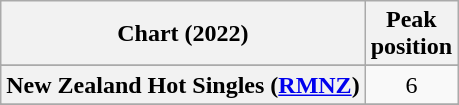<table class="wikitable sortable plainrowheaders" style="text-align:center">
<tr>
<th scope="col">Chart (2022)</th>
<th scope="col">Peak<br>position</th>
</tr>
<tr>
</tr>
<tr>
<th scope="row">New Zealand Hot Singles (<a href='#'>RMNZ</a>)</th>
<td>6</td>
</tr>
<tr>
</tr>
<tr>
</tr>
<tr>
</tr>
<tr>
</tr>
</table>
